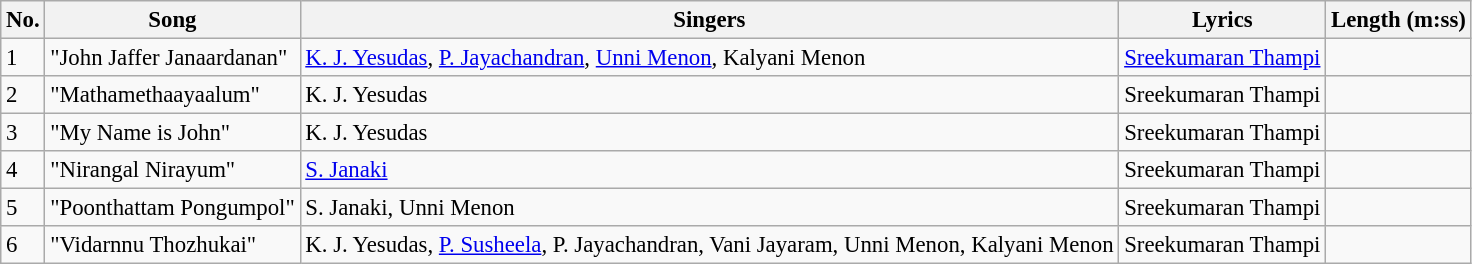<table class="wikitable" style="font-size:95%;">
<tr>
<th>No.</th>
<th>Song</th>
<th>Singers</th>
<th>Lyrics</th>
<th>Length (m:ss)</th>
</tr>
<tr>
<td>1</td>
<td>"John Jaffer Janaardanan"</td>
<td><a href='#'>K. J. Yesudas</a>, <a href='#'>P. Jayachandran</a>, <a href='#'>Unni Menon</a>, Kalyani Menon</td>
<td><a href='#'>Sreekumaran Thampi</a></td>
<td></td>
</tr>
<tr>
<td>2</td>
<td>"Mathamethaayaalum"</td>
<td>K. J. Yesudas</td>
<td>Sreekumaran Thampi</td>
<td></td>
</tr>
<tr>
<td>3</td>
<td>"My Name is John"</td>
<td>K. J. Yesudas</td>
<td>Sreekumaran Thampi</td>
<td></td>
</tr>
<tr>
<td>4</td>
<td>"Nirangal Nirayum"</td>
<td><a href='#'>S. Janaki</a></td>
<td>Sreekumaran Thampi</td>
<td></td>
</tr>
<tr>
<td>5</td>
<td>"Poonthattam Pongumpol"</td>
<td>S. Janaki, Unni Menon</td>
<td>Sreekumaran Thampi</td>
<td></td>
</tr>
<tr>
<td>6</td>
<td>"Vidarnnu Thozhukai"</td>
<td>K. J. Yesudas, <a href='#'>P. Susheela</a>, P. Jayachandran, Vani Jayaram, Unni Menon, Kalyani Menon</td>
<td>Sreekumaran Thampi</td>
<td></td>
</tr>
</table>
